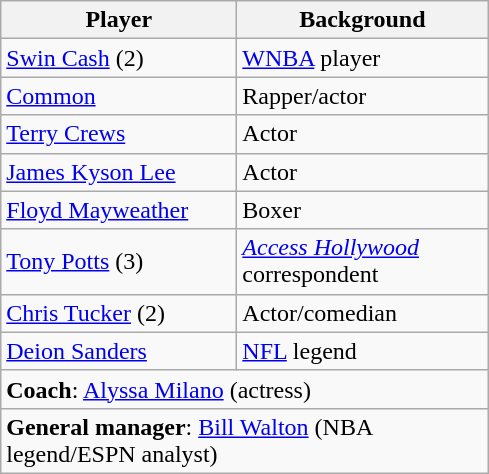<table class="wikitable">
<tr>
<th width=150>Player</th>
<th width=160>Background</th>
</tr>
<tr>
<td><a href='#'>Swin Cash</a> (2)</td>
<td><a href='#'>WNBA</a> player</td>
</tr>
<tr>
<td><a href='#'>Common</a></td>
<td>Rapper/actor</td>
</tr>
<tr>
<td><a href='#'>Terry Crews</a></td>
<td>Actor</td>
</tr>
<tr>
<td><a href='#'>James Kyson Lee</a></td>
<td>Actor</td>
</tr>
<tr>
<td><a href='#'>Floyd Mayweather</a></td>
<td>Boxer</td>
</tr>
<tr>
<td><a href='#'>Tony Potts</a> (3)</td>
<td><em><a href='#'>Access Hollywood</a></em> correspondent</td>
</tr>
<tr>
<td><a href='#'>Chris Tucker</a> (2)</td>
<td>Actor/comedian</td>
</tr>
<tr>
<td><a href='#'>Deion Sanders</a></td>
<td><a href='#'>NFL</a> legend</td>
</tr>
<tr>
<td colspan="3"><strong>Coach</strong>: <a href='#'>Alyssa Milano</a> (actress)</td>
</tr>
<tr>
<td colspan="3"><strong>General manager</strong>: <a href='#'>Bill Walton</a> (NBA legend/ESPN analyst)</td>
</tr>
</table>
